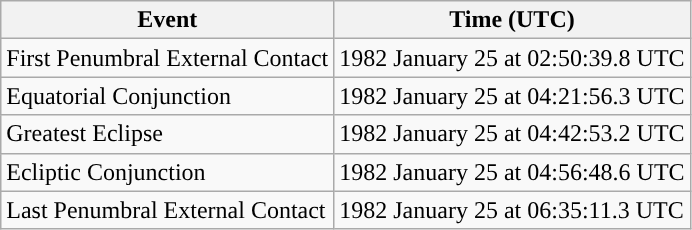<table class="wikitable">
<tr>
<th>Event</th>
<th>Time (UTC)</th>
</tr>
<tr>
<td>First Penumbral External Contact</td>
<td>1982 January 25 at 02:50:39.8 UTC</td>
</tr>
<tr>
<td>Equatorial Conjunction</td>
<td>1982 January 25 at 04:21:56.3 UTC</td>
</tr>
<tr>
<td>Greatest Eclipse</td>
<td>1982 January 25 at 04:42:53.2 UTC</td>
</tr>
<tr>
<td>Ecliptic Conjunction</td>
<td>1982 January 25 at 04:56:48.6 UTC</td>
</tr>
<tr>
<td>Last Penumbral External Contact</td>
<td>1982 January 25 at 06:35:11.3 UTC</td>
</tr>
</table>
